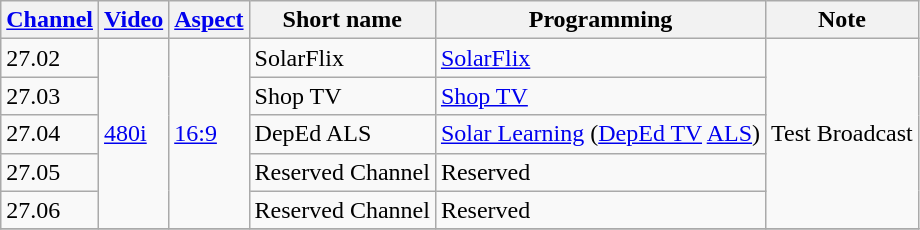<table class="wikitable">
<tr Solar>
<th><a href='#'>Channel</a></th>
<th><a href='#'>Video</a></th>
<th><a href='#'>Aspect</a></th>
<th>Short name</th>
<th>Programming</th>
<th>Note</th>
</tr>
<tr>
<td>27.02</td>
<td rowspan=5><a href='#'>480i</a></td>
<td rowspan=5><a href='#'>16:9</a></td>
<td>SolarFlix</td>
<td><a href='#'>SolarFlix</a></td>
<td rowspan=5>Test Broadcast</td>
</tr>
<tr>
<td>27.03</td>
<td>Shop TV</td>
<td><a href='#'>Shop TV</a></td>
</tr>
<tr>
<td>27.04</td>
<td>DepEd ALS</td>
<td><a href='#'>Solar Learning</a> (<a href='#'>DepEd TV</a> <a href='#'>ALS</a>)</td>
</tr>
<tr>
<td>27.05</td>
<td>Reserved Channel</td>
<td>Reserved</td>
</tr>
<tr>
<td>27.06</td>
<td>Reserved Channel</td>
<td>Reserved</td>
</tr>
<tr>
</tr>
</table>
